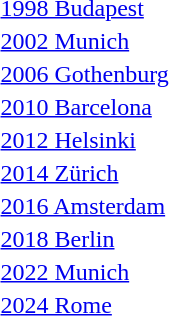<table>
<tr>
<td><a href='#'>1998 Budapest</a><br></td>
<td></td>
<td></td>
<td></td>
</tr>
<tr>
<td><a href='#'>2002 Munich</a><br></td>
<td></td>
<td></td>
<td></td>
</tr>
<tr>
<td><a href='#'>2006 Gothenburg</a><br></td>
<td></td>
<td></td>
<td></td>
</tr>
<tr>
<td><a href='#'>2010 Barcelona</a><br></td>
<td></td>
<td></td>
<td></td>
</tr>
<tr>
<td><a href='#'>2012 Helsinki</a><br></td>
<td></td>
<td></td>
<td></td>
</tr>
<tr>
<td><a href='#'>2014 Zürich</a><br></td>
<td></td>
<td></td>
<td></td>
</tr>
<tr>
<td><a href='#'>2016 Amsterdam</a><br></td>
<td></td>
<td></td>
<td></td>
</tr>
<tr>
<td><a href='#'>2018 Berlin</a><br></td>
<td></td>
<td></td>
<td></td>
</tr>
<tr>
<td><a href='#'>2022 Munich</a><br></td>
<td></td>
<td></td>
<td></td>
</tr>
<tr>
<td><a href='#'>2024 Rome</a><br></td>
<td></td>
<td></td>
<td></td>
</tr>
</table>
